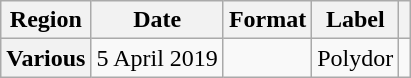<table class="wikitable plainrowheaders">
<tr>
<th scope="col">Region</th>
<th scope="col">Date</th>
<th scope="col">Format</th>
<th scope="col">Label</th>
<th scope="col"></th>
</tr>
<tr>
<th scope="row">Various</th>
<td>5 April 2019</td>
<td></td>
<td>Polydor</td>
<td></td>
</tr>
</table>
